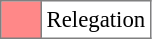<table bgcolor="#f7f8ff" cellpadding="3" cellspacing="0" border="1" style="font-size: 95%; border: gray solid 1px; border-collapse: collapse;text-align:center;">
<tr>
<td style="background: #FF8888;" width="20"></td>
<td bgcolor="#ffffff" align="left">Relegation</td>
</tr>
</table>
